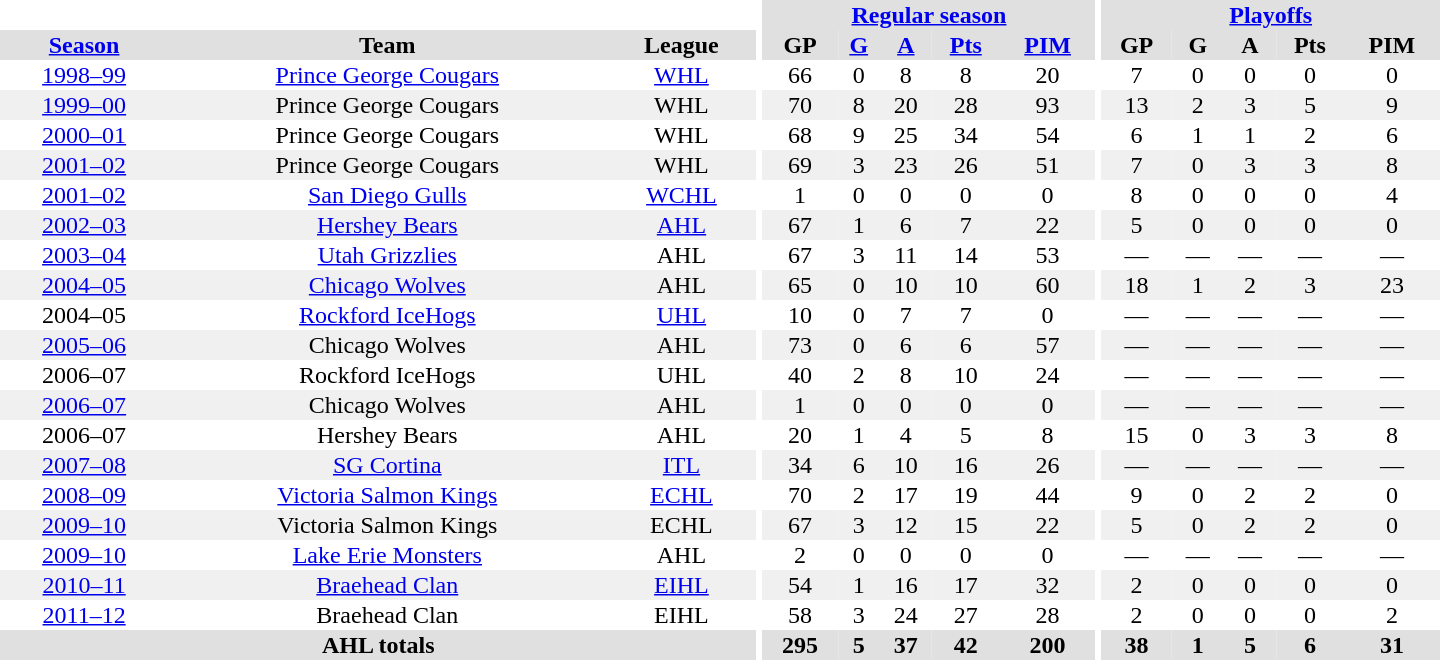<table border="0" cellpadding="1" cellspacing="0" style="text-align:center; width:60em">
<tr bgcolor="#e0e0e0">
<th colspan="3" bgcolor="#ffffff"></th>
<th rowspan="99" bgcolor="#ffffff"></th>
<th colspan="5"><a href='#'>Regular season</a></th>
<th rowspan="99" bgcolor="#ffffff"></th>
<th colspan="5"><a href='#'>Playoffs</a></th>
</tr>
<tr bgcolor="#e0e0e0">
<th><a href='#'>Season</a></th>
<th>Team</th>
<th>League</th>
<th>GP</th>
<th><a href='#'>G</a></th>
<th><a href='#'>A</a></th>
<th><a href='#'>Pts</a></th>
<th><a href='#'>PIM</a></th>
<th>GP</th>
<th>G</th>
<th>A</th>
<th>Pts</th>
<th>PIM</th>
</tr>
<tr>
<td><a href='#'>1998–99</a></td>
<td><a href='#'>Prince George Cougars</a></td>
<td><a href='#'>WHL</a></td>
<td>66</td>
<td>0</td>
<td>8</td>
<td>8</td>
<td>20</td>
<td>7</td>
<td>0</td>
<td>0</td>
<td>0</td>
<td>0</td>
</tr>
<tr bgcolor="#f0f0f0">
<td><a href='#'>1999–00</a></td>
<td>Prince George Cougars</td>
<td>WHL</td>
<td>70</td>
<td>8</td>
<td>20</td>
<td>28</td>
<td>93</td>
<td>13</td>
<td>2</td>
<td>3</td>
<td>5</td>
<td>9</td>
</tr>
<tr>
<td><a href='#'>2000–01</a></td>
<td>Prince George Cougars</td>
<td>WHL</td>
<td>68</td>
<td>9</td>
<td>25</td>
<td>34</td>
<td>54</td>
<td>6</td>
<td>1</td>
<td>1</td>
<td>2</td>
<td>6</td>
</tr>
<tr bgcolor="#f0f0f0">
<td><a href='#'>2001–02</a></td>
<td>Prince George Cougars</td>
<td>WHL</td>
<td>69</td>
<td>3</td>
<td>23</td>
<td>26</td>
<td>51</td>
<td>7</td>
<td>0</td>
<td>3</td>
<td>3</td>
<td>8</td>
</tr>
<tr>
<td><a href='#'>2001–02</a></td>
<td><a href='#'>San Diego Gulls</a></td>
<td><a href='#'>WCHL</a></td>
<td>1</td>
<td>0</td>
<td>0</td>
<td>0</td>
<td>0</td>
<td>8</td>
<td>0</td>
<td>0</td>
<td>0</td>
<td>4</td>
</tr>
<tr bgcolor="#f0f0f0">
<td><a href='#'>2002–03</a></td>
<td><a href='#'>Hershey Bears</a></td>
<td><a href='#'>AHL</a></td>
<td>67</td>
<td>1</td>
<td>6</td>
<td>7</td>
<td>22</td>
<td>5</td>
<td>0</td>
<td>0</td>
<td>0</td>
<td>0</td>
</tr>
<tr>
<td><a href='#'>2003–04</a></td>
<td><a href='#'>Utah Grizzlies</a></td>
<td>AHL</td>
<td>67</td>
<td>3</td>
<td>11</td>
<td>14</td>
<td>53</td>
<td>—</td>
<td>—</td>
<td>—</td>
<td>—</td>
<td>—</td>
</tr>
<tr bgcolor="#f0f0f0">
<td><a href='#'>2004–05</a></td>
<td><a href='#'>Chicago Wolves</a></td>
<td>AHL</td>
<td>65</td>
<td>0</td>
<td>10</td>
<td>10</td>
<td>60</td>
<td>18</td>
<td>1</td>
<td>2</td>
<td>3</td>
<td>23</td>
</tr>
<tr>
<td>2004–05</td>
<td><a href='#'>Rockford IceHogs</a></td>
<td><a href='#'>UHL</a></td>
<td>10</td>
<td>0</td>
<td>7</td>
<td>7</td>
<td>0</td>
<td>—</td>
<td>—</td>
<td>—</td>
<td>—</td>
<td>—</td>
</tr>
<tr bgcolor="#f0f0f0">
<td><a href='#'>2005–06</a></td>
<td>Chicago Wolves</td>
<td>AHL</td>
<td>73</td>
<td>0</td>
<td>6</td>
<td>6</td>
<td>57</td>
<td>—</td>
<td>—</td>
<td>—</td>
<td>—</td>
<td>—</td>
</tr>
<tr>
<td>2006–07</td>
<td>Rockford IceHogs</td>
<td>UHL</td>
<td>40</td>
<td>2</td>
<td>8</td>
<td>10</td>
<td>24</td>
<td>—</td>
<td>—</td>
<td>—</td>
<td>—</td>
<td>—</td>
</tr>
<tr bgcolor="#f0f0f0">
<td><a href='#'>2006–07</a></td>
<td>Chicago Wolves</td>
<td>AHL</td>
<td>1</td>
<td>0</td>
<td>0</td>
<td>0</td>
<td>0</td>
<td>—</td>
<td>—</td>
<td>—</td>
<td>—</td>
<td>—</td>
</tr>
<tr>
<td>2006–07</td>
<td>Hershey Bears</td>
<td>AHL</td>
<td>20</td>
<td>1</td>
<td>4</td>
<td>5</td>
<td>8</td>
<td>15</td>
<td>0</td>
<td>3</td>
<td>3</td>
<td>8</td>
</tr>
<tr bgcolor="#f0f0f0">
<td><a href='#'>2007–08</a></td>
<td><a href='#'>SG Cortina</a></td>
<td><a href='#'>ITL</a></td>
<td>34</td>
<td>6</td>
<td>10</td>
<td>16</td>
<td>26</td>
<td>—</td>
<td>—</td>
<td>—</td>
<td>—</td>
<td>—</td>
</tr>
<tr>
<td><a href='#'>2008–09</a></td>
<td><a href='#'>Victoria Salmon Kings</a></td>
<td><a href='#'>ECHL</a></td>
<td>70</td>
<td>2</td>
<td>17</td>
<td>19</td>
<td>44</td>
<td>9</td>
<td>0</td>
<td>2</td>
<td>2</td>
<td>0</td>
</tr>
<tr bgcolor="#f0f0f0">
<td><a href='#'>2009–10</a></td>
<td>Victoria Salmon Kings</td>
<td>ECHL</td>
<td>67</td>
<td>3</td>
<td>12</td>
<td>15</td>
<td>22</td>
<td>5</td>
<td>0</td>
<td>2</td>
<td>2</td>
<td>0</td>
</tr>
<tr>
<td><a href='#'>2009–10</a></td>
<td><a href='#'>Lake Erie Monsters</a></td>
<td>AHL</td>
<td>2</td>
<td>0</td>
<td>0</td>
<td>0</td>
<td>0</td>
<td>—</td>
<td>—</td>
<td>—</td>
<td>—</td>
<td>—</td>
</tr>
<tr bgcolor="#f0f0f0">
<td><a href='#'>2010–11</a></td>
<td><a href='#'>Braehead Clan</a></td>
<td><a href='#'>EIHL</a></td>
<td>54</td>
<td>1</td>
<td>16</td>
<td>17</td>
<td>32</td>
<td>2</td>
<td>0</td>
<td>0</td>
<td>0</td>
<td>0</td>
</tr>
<tr>
<td><a href='#'>2011–12</a></td>
<td>Braehead Clan</td>
<td>EIHL</td>
<td>58</td>
<td>3</td>
<td>24</td>
<td>27</td>
<td>28</td>
<td>2</td>
<td>0</td>
<td>0</td>
<td>0</td>
<td>2</td>
</tr>
<tr bgcolor="#e0e0e0">
<th colspan="3">AHL totals</th>
<th>295</th>
<th>5</th>
<th>37</th>
<th>42</th>
<th>200</th>
<th>38</th>
<th>1</th>
<th>5</th>
<th>6</th>
<th>31</th>
</tr>
</table>
